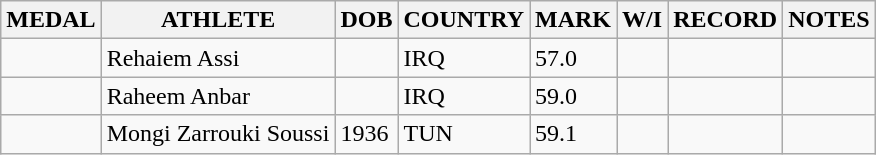<table class="wikitable">
<tr>
<th>MEDAL</th>
<th>ATHLETE</th>
<th>DOB</th>
<th>COUNTRY</th>
<th>MARK</th>
<th>W/I</th>
<th>RECORD</th>
<th>NOTES</th>
</tr>
<tr>
<td></td>
<td>Rehaiem Assi</td>
<td></td>
<td>IRQ</td>
<td>57.0</td>
<td></td>
<td></td>
<td></td>
</tr>
<tr>
<td></td>
<td>Raheem Anbar</td>
<td></td>
<td>IRQ</td>
<td>59.0</td>
<td></td>
<td></td>
<td></td>
</tr>
<tr>
<td></td>
<td>Mongi Zarrouki Soussi</td>
<td>1936</td>
<td>TUN</td>
<td>59.1</td>
<td></td>
<td></td>
<td></td>
</tr>
</table>
